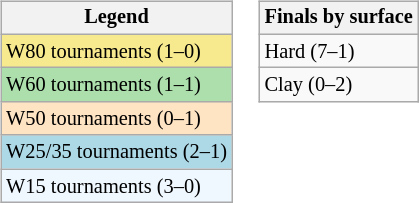<table>
<tr valign=top>
<td><br><table class="wikitable" style="font-size:85%;">
<tr>
<th>Legend</th>
</tr>
<tr style="background:#f7e98e;">
<td>W80 tournaments (1–0)</td>
</tr>
<tr style="background:#addfad;">
<td>W60 tournaments (1–1)</td>
</tr>
<tr style="background:#ffe4c4;">
<td>W50 tournaments (0–1)</td>
</tr>
<tr style="background:lightblue;">
<td>W25/35 tournaments (2–1)</td>
</tr>
<tr style="background:#f0f8ff;">
<td>W15 tournaments (3–0)</td>
</tr>
</table>
</td>
<td><br><table class="wikitable" style="font-size:85%;">
<tr>
<th>Finals by surface</th>
</tr>
<tr>
<td>Hard (7–1)</td>
</tr>
<tr>
<td>Clay (0–2)</td>
</tr>
</table>
</td>
</tr>
</table>
